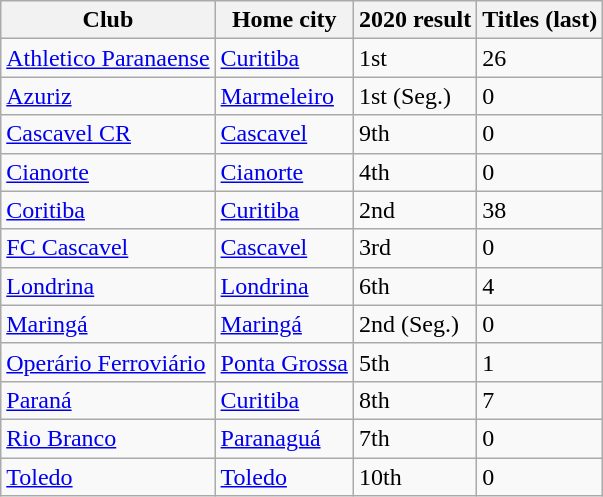<table class="wikitable sortable">
<tr>
<th>Club</th>
<th>Home city</th>
<th>2020 result</th>
<th>Titles (last)</th>
</tr>
<tr>
<td><a href='#'>Athletico Paranaense</a></td>
<td><a href='#'>Curitiba</a></td>
<td>1st</td>
<td>26 </td>
</tr>
<tr>
<td><a href='#'>Azuriz</a></td>
<td><a href='#'>Marmeleiro</a></td>
<td>1st (Seg.)</td>
<td>0</td>
</tr>
<tr>
<td><a href='#'>Cascavel CR</a></td>
<td><a href='#'>Cascavel</a></td>
<td>9th</td>
<td>0</td>
</tr>
<tr>
<td><a href='#'>Cianorte</a></td>
<td><a href='#'>Cianorte</a></td>
<td>4th</td>
<td>0</td>
</tr>
<tr>
<td><a href='#'>Coritiba</a></td>
<td><a href='#'>Curitiba</a></td>
<td>2nd</td>
<td>38 </td>
</tr>
<tr>
<td><a href='#'>FC Cascavel</a></td>
<td><a href='#'>Cascavel</a></td>
<td>3rd</td>
<td>0</td>
</tr>
<tr>
<td><a href='#'>Londrina</a></td>
<td><a href='#'>Londrina</a></td>
<td>6th</td>
<td>4 </td>
</tr>
<tr>
<td><a href='#'>Maringá</a></td>
<td><a href='#'>Maringá</a></td>
<td>2nd (Seg.)</td>
<td>0</td>
</tr>
<tr>
<td><a href='#'>Operário Ferroviário</a></td>
<td><a href='#'>Ponta Grossa</a></td>
<td>5th</td>
<td>1 </td>
</tr>
<tr>
<td><a href='#'>Paraná</a></td>
<td><a href='#'>Curitiba</a></td>
<td>8th</td>
<td>7 </td>
</tr>
<tr>
<td><a href='#'>Rio Branco</a></td>
<td><a href='#'>Paranaguá</a></td>
<td>7th</td>
<td>0</td>
</tr>
<tr>
<td><a href='#'>Toledo</a></td>
<td><a href='#'>Toledo</a></td>
<td>10th</td>
<td>0</td>
</tr>
</table>
